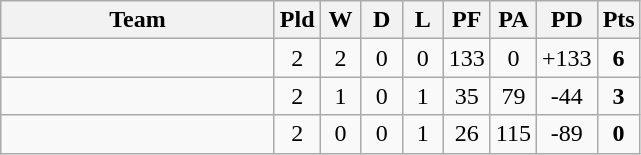<table class="wikitable" style="text-align:center;">
<tr>
<th width=175>Team</th>
<th width=20 abbr="Played">Pld</th>
<th width=20 abbr="Won">W</th>
<th width=20 abbr="Drawn">D</th>
<th width=20 abbr="Lost">L</th>
<th width=20 abbr="Points for">PF</th>
<th width=20 abbr="Points against">PA</th>
<th width=25 abbr="Points difference">PD</th>
<th width=20 abbr="Points">Pts</th>
</tr>
<tr>
<td align=left></td>
<td>2</td>
<td>2</td>
<td>0</td>
<td>0</td>
<td>133</td>
<td>0</td>
<td>+133</td>
<td><strong>6</strong></td>
</tr>
<tr>
<td align=left></td>
<td>2</td>
<td>1</td>
<td>0</td>
<td>1</td>
<td>35</td>
<td>79</td>
<td>-44</td>
<td><strong>3</strong></td>
</tr>
<tr>
<td align=left></td>
<td>2</td>
<td>0</td>
<td>0</td>
<td>1</td>
<td>26</td>
<td>115</td>
<td>-89</td>
<td><strong>0</strong></td>
</tr>
</table>
